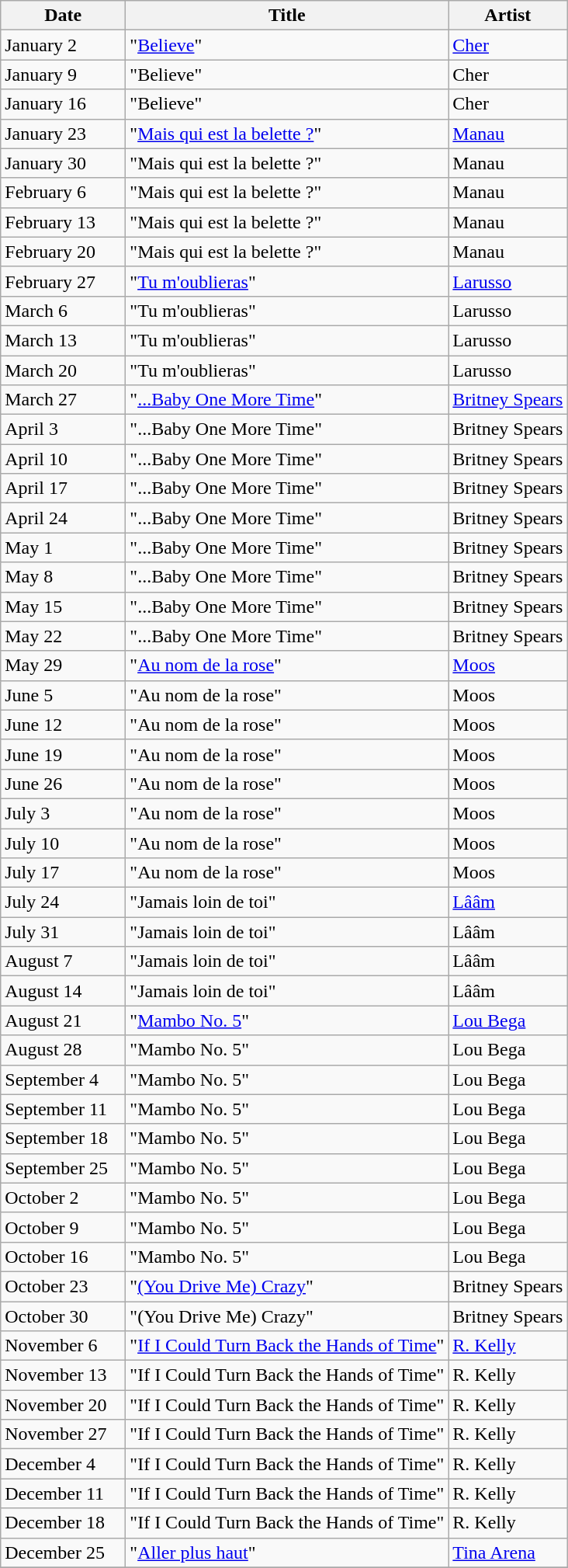<table class="wikitable">
<tr>
<th width="100px">Date</th>
<th>Title</th>
<th>Artist</th>
</tr>
<tr>
<td>January 2</td>
<td>"<a href='#'>Believe</a>"</td>
<td><a href='#'>Cher</a></td>
</tr>
<tr>
<td>January 9</td>
<td>"Believe"</td>
<td>Cher</td>
</tr>
<tr>
<td>January 16</td>
<td>"Believe"</td>
<td>Cher</td>
</tr>
<tr>
<td>January 23</td>
<td>"<a href='#'>Mais qui est la belette ?</a>"</td>
<td><a href='#'>Manau</a></td>
</tr>
<tr>
<td>January 30</td>
<td>"Mais qui est la belette ?"</td>
<td>Manau</td>
</tr>
<tr>
<td>February 6</td>
<td>"Mais qui est la belette ?"</td>
<td>Manau</td>
</tr>
<tr>
<td>February 13</td>
<td>"Mais qui est la belette ?"</td>
<td>Manau</td>
</tr>
<tr>
<td>February 20</td>
<td>"Mais qui est la belette ?"</td>
<td>Manau</td>
</tr>
<tr>
<td>February 27</td>
<td>"<a href='#'>Tu m'oublieras</a>"</td>
<td><a href='#'>Larusso</a></td>
</tr>
<tr>
<td>March 6</td>
<td>"Tu m'oublieras"</td>
<td>Larusso</td>
</tr>
<tr>
<td>March 13</td>
<td>"Tu m'oublieras"</td>
<td>Larusso</td>
</tr>
<tr>
<td>March 20</td>
<td>"Tu m'oublieras"</td>
<td>Larusso</td>
</tr>
<tr>
<td>March 27</td>
<td>"<a href='#'>...Baby One More Time</a>"</td>
<td><a href='#'>Britney Spears</a></td>
</tr>
<tr>
<td>April 3</td>
<td>"...Baby One More Time"</td>
<td>Britney Spears</td>
</tr>
<tr>
<td>April 10</td>
<td>"...Baby One More Time"</td>
<td>Britney Spears</td>
</tr>
<tr>
<td>April 17</td>
<td>"...Baby One More Time"</td>
<td>Britney Spears</td>
</tr>
<tr>
<td>April 24</td>
<td>"...Baby One More Time"</td>
<td>Britney Spears</td>
</tr>
<tr>
<td>May 1</td>
<td>"...Baby One More Time"</td>
<td>Britney Spears</td>
</tr>
<tr>
<td>May 8</td>
<td>"...Baby One More Time"</td>
<td>Britney Spears</td>
</tr>
<tr>
<td>May 15</td>
<td>"...Baby One More Time"</td>
<td>Britney Spears</td>
</tr>
<tr>
<td>May 22</td>
<td>"...Baby One More Time"</td>
<td>Britney Spears</td>
</tr>
<tr>
<td>May 29</td>
<td>"<a href='#'>Au nom de la rose</a>"</td>
<td><a href='#'>Moos</a></td>
</tr>
<tr>
<td>June 5</td>
<td>"Au nom de la rose"</td>
<td>Moos</td>
</tr>
<tr>
<td>June 12</td>
<td>"Au nom de la rose"</td>
<td>Moos</td>
</tr>
<tr>
<td>June 19</td>
<td>"Au nom de la rose"</td>
<td>Moos</td>
</tr>
<tr>
<td>June 26</td>
<td>"Au nom de la rose"</td>
<td>Moos</td>
</tr>
<tr>
<td>July 3</td>
<td>"Au nom de la rose"</td>
<td>Moos</td>
</tr>
<tr>
<td>July 10</td>
<td>"Au nom de la rose"</td>
<td>Moos</td>
</tr>
<tr>
<td>July 17</td>
<td>"Au nom de la rose"</td>
<td>Moos</td>
</tr>
<tr>
<td>July 24</td>
<td>"Jamais loin de toi"</td>
<td><a href='#'>Lââm</a></td>
</tr>
<tr>
<td>July 31</td>
<td>"Jamais loin de toi"</td>
<td>Lââm</td>
</tr>
<tr>
<td>August 7</td>
<td>"Jamais loin de toi"</td>
<td>Lââm</td>
</tr>
<tr>
<td>August 14</td>
<td>"Jamais loin de toi"</td>
<td>Lââm</td>
</tr>
<tr>
<td>August 21</td>
<td>"<a href='#'>Mambo No. 5</a>"</td>
<td><a href='#'>Lou Bega</a></td>
</tr>
<tr>
<td>August 28</td>
<td>"Mambo No. 5"</td>
<td>Lou Bega</td>
</tr>
<tr>
<td>September 4</td>
<td>"Mambo No. 5"</td>
<td>Lou Bega</td>
</tr>
<tr>
<td>September 11</td>
<td>"Mambo No. 5"</td>
<td>Lou Bega</td>
</tr>
<tr>
<td>September 18</td>
<td>"Mambo No. 5"</td>
<td>Lou Bega</td>
</tr>
<tr>
<td>September 25</td>
<td>"Mambo No. 5"</td>
<td>Lou Bega</td>
</tr>
<tr>
<td>October 2</td>
<td>"Mambo No. 5"</td>
<td>Lou Bega</td>
</tr>
<tr>
<td>October 9</td>
<td>"Mambo No. 5"</td>
<td>Lou Bega</td>
</tr>
<tr>
<td>October 16</td>
<td>"Mambo No. 5"</td>
<td>Lou Bega</td>
</tr>
<tr>
<td>October 23</td>
<td>"<a href='#'>(You Drive Me) Crazy</a>"</td>
<td>Britney Spears</td>
</tr>
<tr>
<td>October 30</td>
<td>"(You Drive Me) Crazy"</td>
<td>Britney Spears</td>
</tr>
<tr>
<td>November 6</td>
<td>"<a href='#'>If I Could Turn Back the Hands of Time</a>"</td>
<td><a href='#'>R. Kelly</a></td>
</tr>
<tr>
<td>November 13</td>
<td>"If I Could Turn Back the Hands of Time"</td>
<td>R. Kelly</td>
</tr>
<tr>
<td>November 20</td>
<td>"If I Could Turn Back the Hands of Time"</td>
<td>R. Kelly</td>
</tr>
<tr>
<td>November 27</td>
<td>"If I Could Turn Back the Hands of Time"</td>
<td>R. Kelly</td>
</tr>
<tr>
<td>December 4</td>
<td>"If I Could Turn Back the Hands of Time"</td>
<td>R. Kelly</td>
</tr>
<tr>
<td>December 11</td>
<td>"If I Could Turn Back the Hands of Time"</td>
<td>R. Kelly</td>
</tr>
<tr>
<td>December 18</td>
<td>"If I Could Turn Back the Hands of Time"</td>
<td>R. Kelly</td>
</tr>
<tr>
<td>December 25</td>
<td>"<a href='#'>Aller plus haut</a>"</td>
<td><a href='#'>Tina Arena</a></td>
</tr>
<tr>
</tr>
</table>
